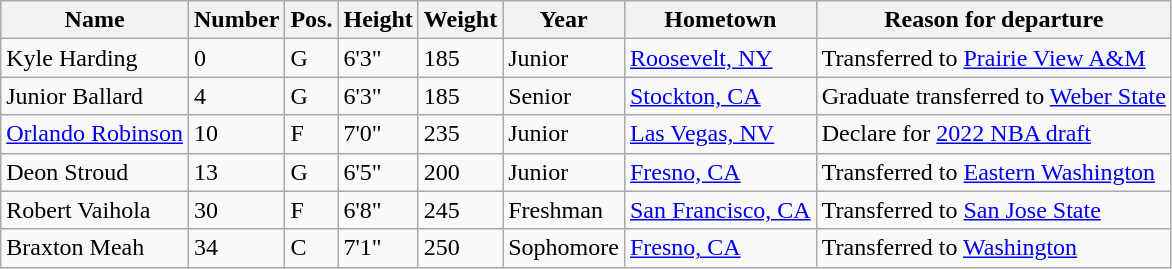<table class="wikitable sortable" border="1">
<tr>
<th>Name</th>
<th>Number</th>
<th>Pos.</th>
<th>Height</th>
<th>Weight</th>
<th>Year</th>
<th>Hometown</th>
<th class="unsortable">Reason for departure</th>
</tr>
<tr>
<td>Kyle Harding</td>
<td>0</td>
<td>G</td>
<td>6'3"</td>
<td>185</td>
<td>Junior</td>
<td><a href='#'>Roosevelt, NY</a></td>
<td>Transferred to <a href='#'>Prairie View A&M</a></td>
</tr>
<tr>
<td>Junior Ballard</td>
<td>4</td>
<td>G</td>
<td>6'3"</td>
<td>185</td>
<td>Senior</td>
<td><a href='#'>Stockton, CA</a></td>
<td>Graduate transferred to <a href='#'>Weber State</a></td>
</tr>
<tr>
<td><a href='#'>Orlando Robinson</a></td>
<td>10</td>
<td>F</td>
<td>7'0"</td>
<td>235</td>
<td>Junior</td>
<td><a href='#'>Las Vegas, NV</a></td>
<td>Declare for <a href='#'>2022 NBA draft</a></td>
</tr>
<tr>
<td>Deon Stroud</td>
<td>13</td>
<td>G</td>
<td>6'5"</td>
<td>200</td>
<td>Junior</td>
<td><a href='#'>Fresno, CA</a></td>
<td>Transferred to <a href='#'>Eastern Washington</a></td>
</tr>
<tr>
<td>Robert Vaihola</td>
<td>30</td>
<td>F</td>
<td>6'8"</td>
<td>245</td>
<td>Freshman</td>
<td><a href='#'>San Francisco, CA</a></td>
<td>Transferred to <a href='#'>San Jose State</a></td>
</tr>
<tr>
<td>Braxton Meah</td>
<td>34</td>
<td>C</td>
<td>7'1"</td>
<td>250</td>
<td>Sophomore</td>
<td><a href='#'>Fresno, CA</a></td>
<td>Transferred to <a href='#'>Washington</a></td>
</tr>
</table>
